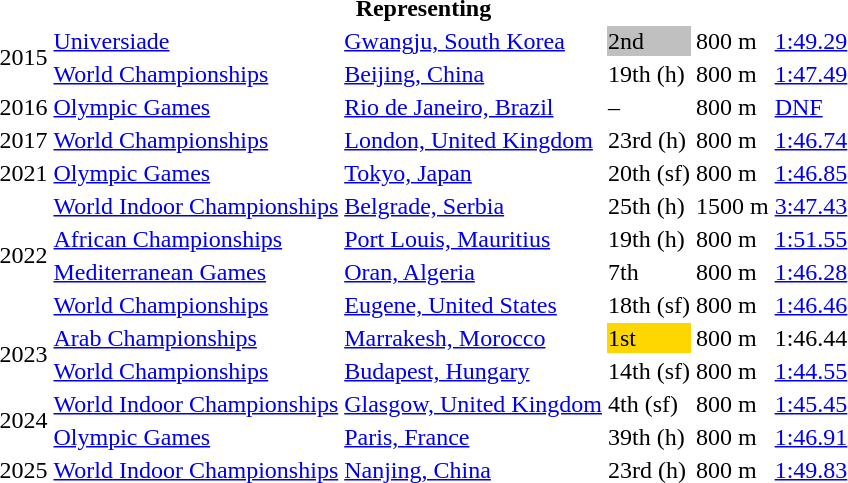<table>
<tr>
<th colspan="6">Representing </th>
</tr>
<tr>
<td rowspan=2>2015</td>
<td><a href='#'>Universiade</a></td>
<td><a href='#'>Gwangju, South Korea</a></td>
<td bgcolor=silver>2nd</td>
<td>800 m</td>
<td><a href='#'>1:49.29</a></td>
</tr>
<tr>
<td><a href='#'>World Championships</a></td>
<td><a href='#'>Beijing, China</a></td>
<td>19th (h)</td>
<td>800 m</td>
<td><a href='#'>1:47.49</a></td>
</tr>
<tr>
<td>2016</td>
<td><a href='#'>Olympic Games</a></td>
<td><a href='#'>Rio de Janeiro, Brazil</a></td>
<td>–</td>
<td>800 m</td>
<td><a href='#'>DNF</a></td>
</tr>
<tr>
<td>2017</td>
<td><a href='#'>World Championships</a></td>
<td><a href='#'>London, United Kingdom</a></td>
<td>23rd (h)</td>
<td>800 m</td>
<td><a href='#'>1:46.74</a></td>
</tr>
<tr>
<td>2021</td>
<td><a href='#'>Olympic Games</a></td>
<td><a href='#'>Tokyo, Japan</a></td>
<td>20th (sf)</td>
<td>800 m</td>
<td><a href='#'>1:46.85</a></td>
</tr>
<tr>
<td rowspan=4>2022</td>
<td><a href='#'>World Indoor Championships</a></td>
<td><a href='#'>Belgrade, Serbia</a></td>
<td>25th (h)</td>
<td>1500 m</td>
<td><a href='#'>3:47.43</a></td>
</tr>
<tr>
<td><a href='#'>African Championships</a></td>
<td><a href='#'>Port Louis, Mauritius</a></td>
<td>19th (h)</td>
<td>800 m</td>
<td><a href='#'>1:51.55</a></td>
</tr>
<tr>
<td><a href='#'>Mediterranean Games</a></td>
<td><a href='#'>Oran, Algeria</a></td>
<td>7th</td>
<td>800 m</td>
<td><a href='#'>1:46.28</a></td>
</tr>
<tr>
<td><a href='#'>World Championships</a></td>
<td><a href='#'>Eugene, United States</a></td>
<td>18th (sf)</td>
<td>800 m</td>
<td><a href='#'>1:46.46</a></td>
</tr>
<tr>
<td rowspan=2>2023</td>
<td><a href='#'>Arab Championships</a></td>
<td><a href='#'>Marrakesh, Morocco</a></td>
<td bgcolor=gold>1st</td>
<td>800 m</td>
<td>1:46.44</td>
</tr>
<tr>
<td><a href='#'>World Championships</a></td>
<td><a href='#'>Budapest, Hungary</a></td>
<td>14th (sf)</td>
<td>800 m</td>
<td><a href='#'>1:44.55</a></td>
</tr>
<tr>
<td rowspan=2>2024</td>
<td><a href='#'>World Indoor Championships</a></td>
<td><a href='#'>Glasgow, United Kingdom</a></td>
<td>4th (sf)</td>
<td>800 m</td>
<td><a href='#'>1:45.45</a></td>
</tr>
<tr>
<td><a href='#'>Olympic Games</a></td>
<td><a href='#'>Paris, France</a></td>
<td>39th (h)</td>
<td>800 m</td>
<td><a href='#'>1:46.91</a></td>
</tr>
<tr>
<td>2025</td>
<td><a href='#'>World Indoor Championships</a></td>
<td><a href='#'>Nanjing, China</a></td>
<td>23rd (h)</td>
<td>800 m</td>
<td><a href='#'>1:49.83</a></td>
</tr>
</table>
